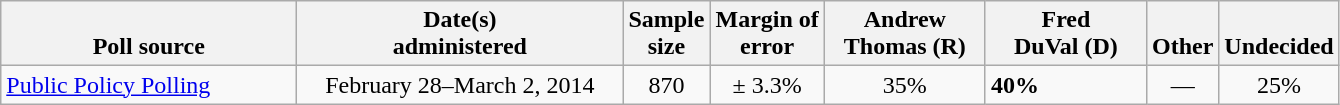<table class="wikitable">
<tr valign= bottom>
<th style="width:190px;">Poll source</th>
<th style="width:210px;">Date(s)<br>administered</th>
<th class=small>Sample<br>size</th>
<th class=small>Margin of<br>error</th>
<th style="width:100px;">Andrew<br>Thomas (R)</th>
<th style="width:100px;">Fred<br>DuVal (D)</th>
<th style="width:40px;">Other</th>
<th style="width:40px;">Undecided</th>
</tr>
<tr>
<td><a href='#'>Public Policy Polling</a></td>
<td align=center>February 28–March 2, 2014</td>
<td align=center>870</td>
<td align=center>± 3.3%</td>
<td align=center>35%</td>
<td><strong>40%</strong></td>
<td align=center>—</td>
<td align=center>25%</td>
</tr>
</table>
